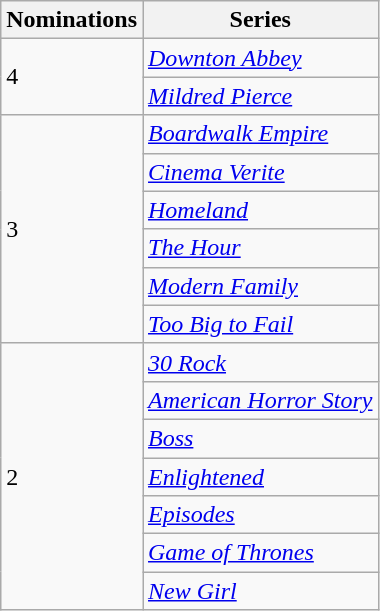<table class="wikitable">
<tr>
<th>Nominations</th>
<th>Series</th>
</tr>
<tr>
<td rowspan="2">4</td>
<td><em><a href='#'>Downton Abbey</a></em></td>
</tr>
<tr>
<td><em><a href='#'>Mildred Pierce</a></em></td>
</tr>
<tr>
<td rowspan="6">3</td>
<td><em><a href='#'>Boardwalk Empire</a></em></td>
</tr>
<tr>
<td><em><a href='#'>Cinema Verite</a></em></td>
</tr>
<tr>
<td><em><a href='#'>Homeland</a></em></td>
</tr>
<tr>
<td><em><a href='#'>The Hour</a></em></td>
</tr>
<tr>
<td><em><a href='#'>Modern Family</a></em></td>
</tr>
<tr>
<td><em><a href='#'>Too Big to Fail</a></em></td>
</tr>
<tr>
<td rowspan="7">2</td>
<td><em><a href='#'>30 Rock</a></em></td>
</tr>
<tr>
<td><em><a href='#'>American Horror Story</a></em></td>
</tr>
<tr>
<td><em><a href='#'>Boss</a></em></td>
</tr>
<tr>
<td><em><a href='#'>Enlightened</a></em></td>
</tr>
<tr>
<td><em><a href='#'>Episodes</a></em></td>
</tr>
<tr>
<td><em><a href='#'>Game of Thrones</a></em></td>
</tr>
<tr>
<td><em><a href='#'>New Girl</a></em></td>
</tr>
</table>
